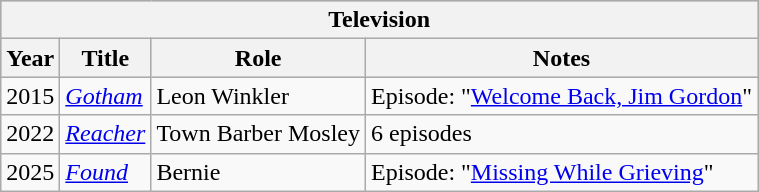<table class="wikitable">
<tr style="background:lightsteelblue;">
<th colspan=4>Television</th>
</tr>
<tr style="background:#ccc;">
<th>Year</th>
<th>Title</th>
<th>Role</th>
<th>Notes</th>
</tr>
<tr>
<td>2015</td>
<td><em><a href='#'>Gotham</a></em></td>
<td>Leon Winkler</td>
<td>Episode: "<a href='#'>Welcome Back, Jim Gordon</a>"</td>
</tr>
<tr>
<td>2022</td>
<td><em><a href='#'>Reacher</a></em></td>
<td>Town Barber Mosley</td>
<td>6 episodes</td>
</tr>
<tr>
<td>2025</td>
<td><em><a href='#'>Found</a></em></td>
<td>Bernie</td>
<td>Episode: "<a href='#'>Missing While Grieving</a>"</td>
</tr>
</table>
